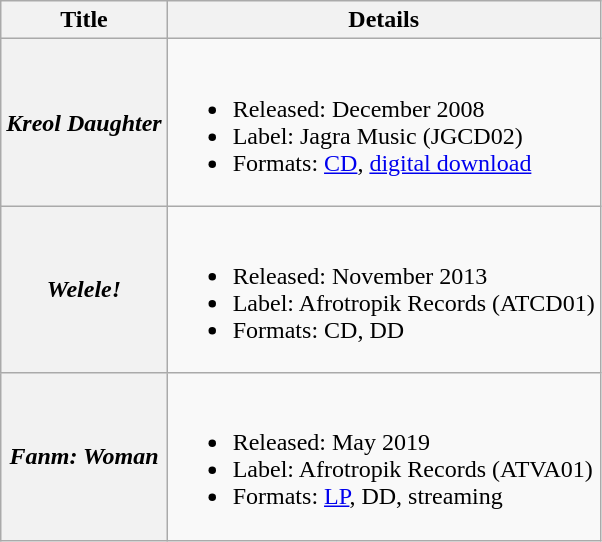<table class="wikitable plainrowheaders" style"text-align:center;">
<tr>
<th>Title</th>
<th>Details</th>
</tr>
<tr>
<th scope="row"><em>Kreol Daughter</em></th>
<td><br><ul><li>Released: December 2008</li><li>Label: Jagra Music (JGCD02)</li><li>Formats: <a href='#'>CD</a>, <a href='#'>digital download</a></li></ul></td>
</tr>
<tr>
<th scope="row"><em>Welele!</em></th>
<td><br><ul><li>Released: November 2013</li><li>Label: Afrotropik Records (ATCD01)</li><li>Formats: CD, DD</li></ul></td>
</tr>
<tr>
<th scope="row"><em>Fanm: Woman</em></th>
<td><br><ul><li>Released: May 2019</li><li>Label: Afrotropik Records (ATVA01)</li><li>Formats: <a href='#'>LP</a>, DD, streaming</li></ul></td>
</tr>
</table>
